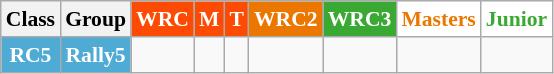<table class="wikitable" style="font-size:90%">
<tr>
<th>Class</th>
<th>Group</th>
<th style="background:#fd4b03;color:white;">WRC</th>
<th style="background:#fd4b03;color:white;">M</th>
<th style="background:#fd4b03;color:white;">T</th>
<th style="background:#eb7700;color:white;">WRC2</th>
<th style="background:#3aa933;color:white;">WRC3</th>
<th style="background:white;color:#eb7700;">Masters</th>
<th style="background:white;color:#3aa933;">Junior</th>
</tr>
<tr>
<th style="background:#4faad4;color:white;">RC5</th>
<th style="background:#4faad4;color:white;">Rally5</th>
<td></td>
<td></td>
<td></td>
<td></td>
<td></td>
<td></td>
<td></td>
</tr>
</table>
